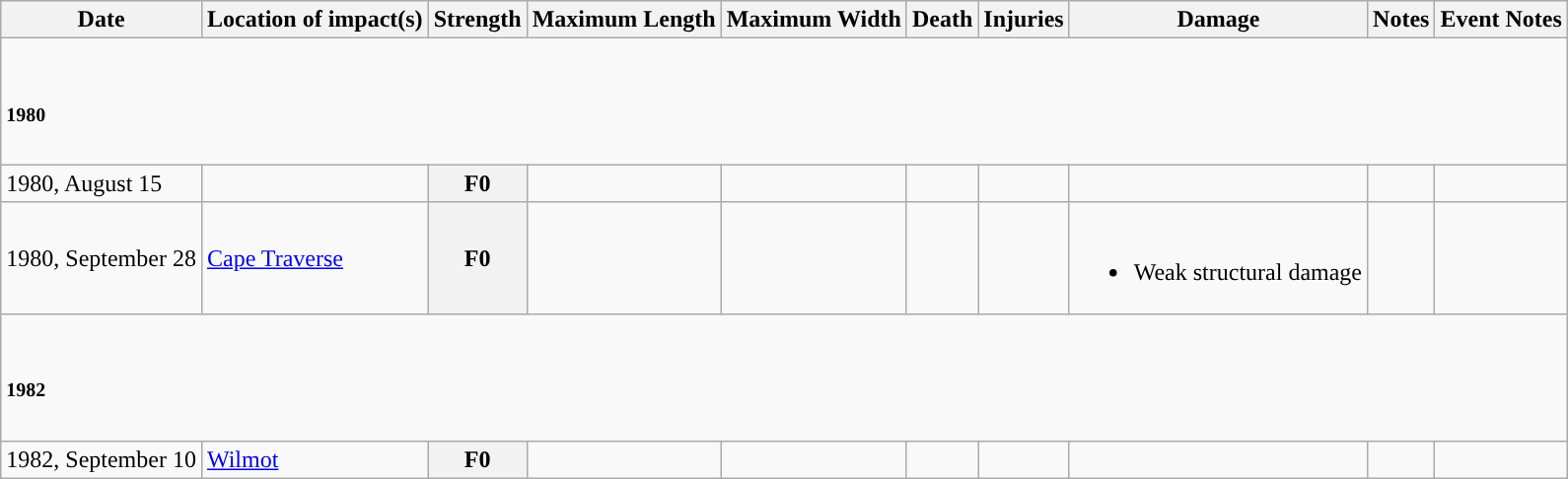<table class="wikitable mw-collapsible">
<tr>
<th>Date</th>
<th>Location of impact(s)</th>
<th>Strength</th>
<th>Maximum Length</th>
<th>Maximum Width</th>
<th>Death</th>
<th>Injuries</th>
<th>Damage</th>
<th>Notes</th>
<th>Event Notes</th>
</tr>
<tr>
<td colspan="10"><br><h5>1980</h5></td>
</tr>
<tr>
<td>1980, August 15</td>
<td></td>
<th style="background-color:#">F0</th>
<td></td>
<td></td>
<td></td>
<td></td>
<td></td>
<td></td>
<td></td>
</tr>
<tr>
<td>1980, September 28</td>
<td><a href='#'>Cape Traverse</a></td>
<th style="background-color:#">F0</th>
<td></td>
<td></td>
<td></td>
<td></td>
<td><br><ul><li>Weak structural damage</li></ul></td>
<td></td>
<td></td>
</tr>
<tr>
<td colspan="10"><br><h5>1982</h5></td>
</tr>
<tr>
<td>1982, September 10</td>
<td><a href='#'>Wilmot</a></td>
<th style="background-color:#">F0</th>
<td></td>
<td></td>
<td></td>
<td></td>
<td></td>
<td></td>
<td></td>
</tr>
</table>
